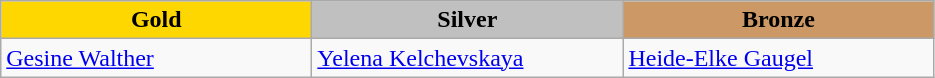<table class="wikitable" style="text-align:left">
<tr align="center">
<td width=200 bgcolor=gold><strong>Gold</strong></td>
<td width=200 bgcolor=silver><strong>Silver</strong></td>
<td width=200 bgcolor=CC9966><strong>Bronze</strong></td>
</tr>
<tr>
<td><a href='#'>Gesine Walther</a><br><em></em></td>
<td><a href='#'>Yelena Kelchevskaya</a><br><em></em></td>
<td><a href='#'>Heide-Elke Gaugel</a><br><em></em></td>
</tr>
</table>
